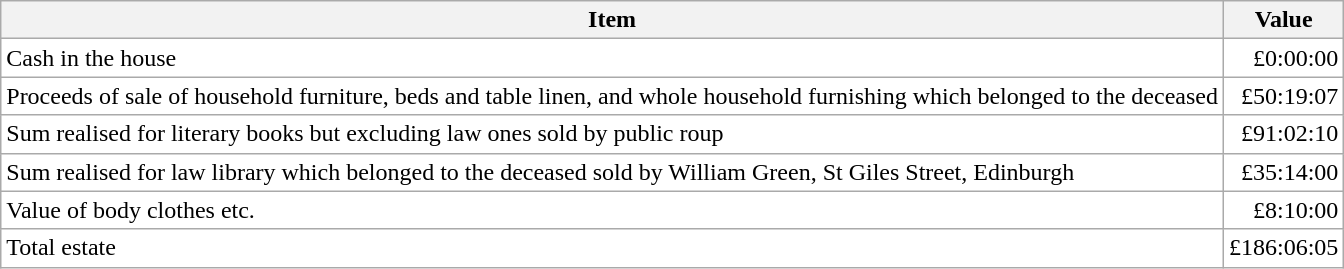<table style="background: white" class="wikitable" style="border: 3px solid blue;">
<tr>
<th>Item</th>
<th>Value</th>
</tr>
<tr>
<td>Cash in the house</td>
<td style="text-align:right;">£0:00:00</td>
</tr>
<tr>
<td>Proceeds of sale of household furniture, beds and table linen, and whole household furnishing which belonged to the deceased</td>
<td style="text-align:right;">£50:19:07</td>
</tr>
<tr>
<td>Sum realised for literary books but excluding law ones sold by public roup</td>
<td style="text-align:right;">£91:02:10</td>
</tr>
<tr>
<td>Sum realised for law library which belonged to the deceased sold by William Green, St Giles Street, Edinburgh</td>
<td style="text-align:right;">£35:14:00</td>
</tr>
<tr>
<td>Value of body clothes etc.</td>
<td style="text-align:right;">£8:10:00</td>
</tr>
<tr>
<td>Total estate</td>
<td style="text-align:right;">£186:06:05</td>
</tr>
</table>
